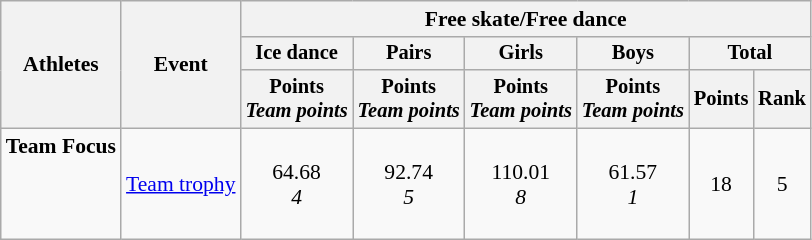<table class="wikitable" style="font-size:90%">
<tr>
<th rowspan=3>Athletes</th>
<th rowspan=3>Event</th>
<th colspan=6>Free skate/Free dance</th>
</tr>
<tr style="font-size:95%">
<th>Ice dance</th>
<th>Pairs</th>
<th>Girls</th>
<th>Boys</th>
<th colspan=2>Total</th>
</tr>
<tr style="font-size:95%">
<th>Points<br><em>Team points</em></th>
<th>Points<br><em>Team points</em></th>
<th>Points<br><em>Team points</em></th>
<th>Points<br><em>Team points</em></th>
<th>Points</th>
<th>Rank</th>
</tr>
<tr align=center>
<td align=left><strong>Team Focus</strong><br><br><br><br></td>
<td align=left><a href='#'>Team trophy</a></td>
<td>64.68<br><em>4</em></td>
<td>92.74<br><em>5</em></td>
<td>110.01<br><em>8</em></td>
<td>61.57<br><em>1</em></td>
<td>18</td>
<td>5</td>
</tr>
</table>
